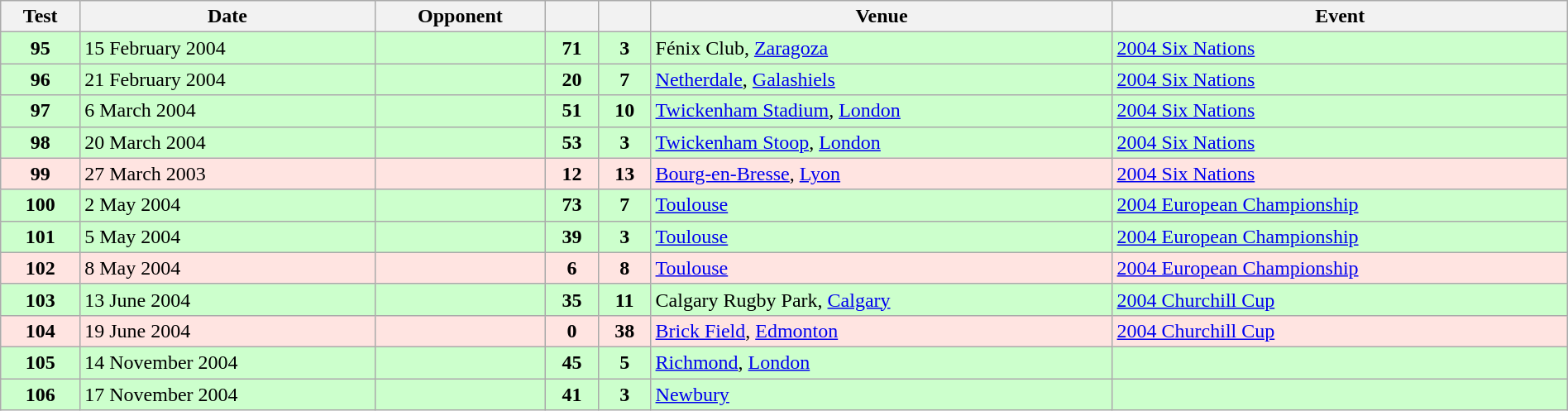<table class="wikitable sortable" style="width:100%">
<tr>
<th>Test</th>
<th>Date</th>
<th>Opponent</th>
<th></th>
<th></th>
<th>Venue</th>
<th>Event</th>
</tr>
<tr bgcolor=#ccffcc>
<td align="center"><strong>95</strong></td>
<td>15 February 2004</td>
<td></td>
<td align="center"><strong>71</strong></td>
<td align="center"><strong>3</strong></td>
<td>Fénix Club, <a href='#'>Zaragoza</a></td>
<td><a href='#'>2004 Six Nations</a></td>
</tr>
<tr bgcolor=#ccffcc>
<td align="center"><strong>96</strong></td>
<td>21 February 2004</td>
<td></td>
<td align="center"><strong>20</strong></td>
<td align="center"><strong>7</strong></td>
<td><a href='#'>Netherdale</a>, <a href='#'>Galashiels</a></td>
<td><a href='#'>2004 Six Nations</a></td>
</tr>
<tr bgcolor=#ccffcc>
<td align="center"><strong>97</strong></td>
<td>6 March 2004</td>
<td></td>
<td align="center"><strong>51</strong></td>
<td align="center"><strong>10</strong></td>
<td><a href='#'>Twickenham Stadium</a>, <a href='#'>London</a></td>
<td><a href='#'>2004 Six Nations</a></td>
</tr>
<tr bgcolor=#ccffcc>
<td align="center"><strong>98</strong></td>
<td>20 March 2004</td>
<td></td>
<td align="center"><strong>53</strong></td>
<td align="center"><strong>3</strong></td>
<td><a href='#'>Twickenham Stoop</a>, <a href='#'>London</a></td>
<td><a href='#'>2004 Six Nations</a></td>
</tr>
<tr bgcolor=#ffe4e1>
<td align="center"><strong>99</strong></td>
<td>27 March 2003</td>
<td></td>
<td align="center"><strong>12</strong></td>
<td align="center"><strong>13</strong></td>
<td><a href='#'>Bourg-en-Bresse</a>, <a href='#'>Lyon</a></td>
<td><a href='#'>2004 Six Nations</a></td>
</tr>
<tr bgcolor=#ccffcc>
<td align="center"><strong>100</strong></td>
<td>2 May 2004</td>
<td></td>
<td align="center"><strong>73</strong></td>
<td align="center"><strong>7</strong></td>
<td><a href='#'>Toulouse</a></td>
<td><a href='#'>2004 European Championship</a></td>
</tr>
<tr bgcolor=#ccffcc>
<td align="center"><strong>101</strong></td>
<td>5 May 2004</td>
<td></td>
<td align="center"><strong>39</strong></td>
<td align="center"><strong>3</strong></td>
<td><a href='#'>Toulouse</a></td>
<td><a href='#'>2004 European Championship</a></td>
</tr>
<tr bgcolor=#ffe4e1>
<td align="center"><strong>102</strong></td>
<td>8 May 2004</td>
<td></td>
<td align="center"><strong>6</strong></td>
<td align="center"><strong>8</strong></td>
<td><a href='#'>Toulouse</a></td>
<td><a href='#'>2004 European Championship</a></td>
</tr>
<tr bgcolor=#ccffcc>
<td align="center"><strong>103</strong></td>
<td>13 June 2004</td>
<td></td>
<td align="center"><strong>35</strong></td>
<td align="center"><strong>11</strong></td>
<td>Calgary Rugby Park, <a href='#'>Calgary</a></td>
<td><a href='#'>2004 Churchill Cup</a></td>
</tr>
<tr bgcolor=#ffe4e1>
<td align="center"><strong>104</strong></td>
<td>19 June 2004</td>
<td></td>
<td align="center"><strong>0</strong></td>
<td align="center"><strong>38</strong></td>
<td><a href='#'>Brick Field</a>, <a href='#'>Edmonton</a></td>
<td><a href='#'>2004 Churchill Cup</a></td>
</tr>
<tr bgcolor=#ccffcc>
<td align="center"><strong>105</strong></td>
<td>14 November 2004</td>
<td></td>
<td align="center"><strong>45</strong></td>
<td align="center"><strong>5</strong></td>
<td><a href='#'>Richmond</a>, <a href='#'>London</a></td>
<td></td>
</tr>
<tr bgcolor=#ccffcc>
<td align="center"><strong>106</strong></td>
<td>17 November 2004</td>
<td></td>
<td align="center"><strong>41</strong></td>
<td align="center"><strong>3</strong></td>
<td><a href='#'>Newbury</a></td>
<td></td>
</tr>
</table>
